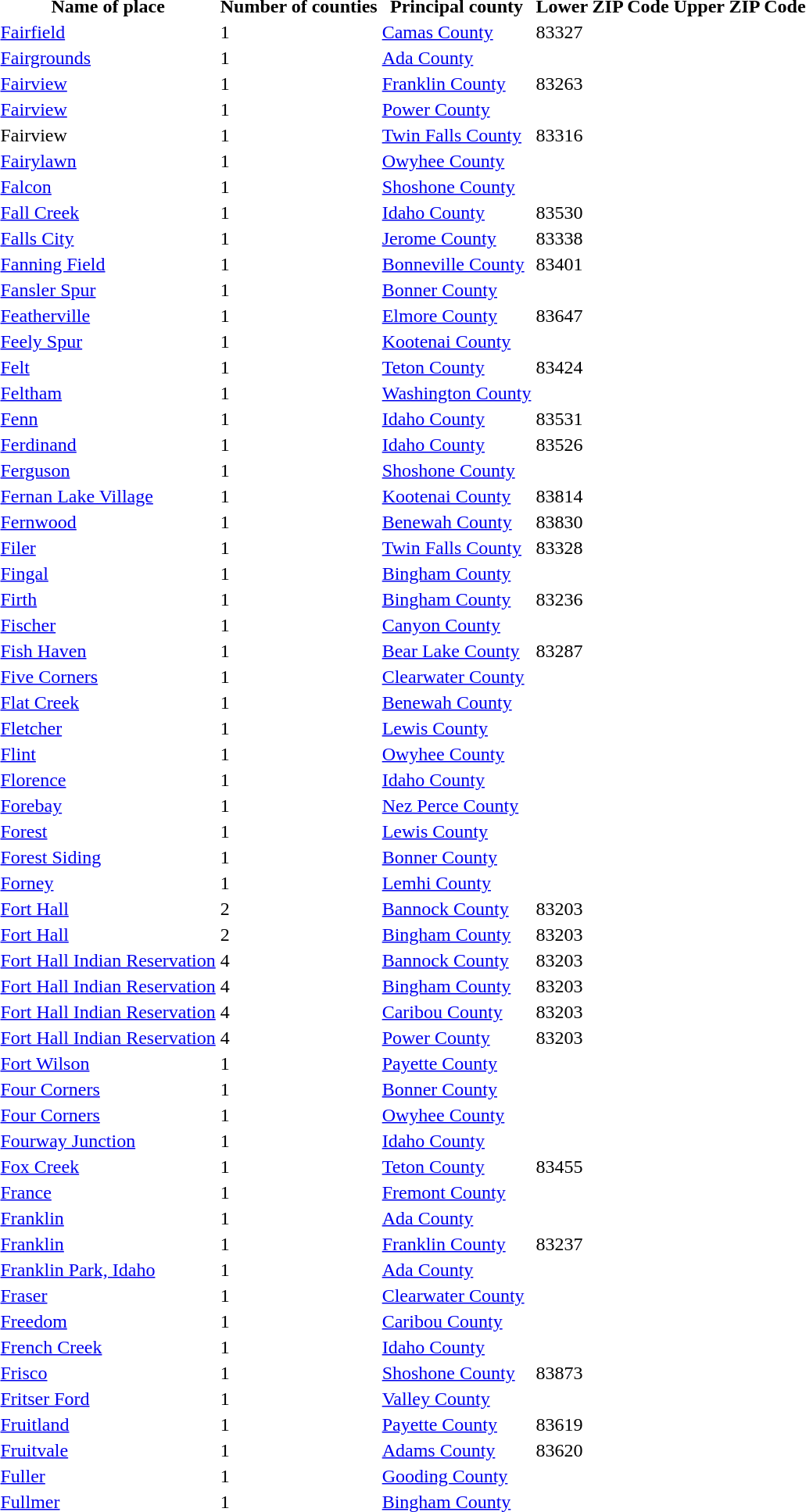<table>
<tr>
<th>Name of place</th>
<th>Number of counties</th>
<th>Principal county</th>
<th>Lower ZIP Code</th>
<th>Upper ZIP Code</th>
</tr>
<tr --->
<td><a href='#'>Fairfield</a></td>
<td>1</td>
<td><a href='#'>Camas County</a></td>
<td>83327</td>
<td> </td>
</tr>
<tr --->
<td><a href='#'>Fairgrounds</a></td>
<td>1</td>
<td><a href='#'>Ada County</a></td>
<td> </td>
<td> </td>
</tr>
<tr --->
<td><a href='#'>Fairview</a></td>
<td>1</td>
<td><a href='#'>Franklin County</a></td>
<td>83263</td>
<td> </td>
</tr>
<tr --->
<td><a href='#'>Fairview</a></td>
<td>1</td>
<td><a href='#'>Power County</a></td>
<td> </td>
<td> </td>
</tr>
<tr --->
<td>Fairview</td>
<td>1</td>
<td><a href='#'>Twin Falls County</a></td>
<td>83316</td>
<td> </td>
</tr>
<tr --->
<td><a href='#'>Fairylawn</a></td>
<td>1</td>
<td><a href='#'>Owyhee County</a></td>
<td> </td>
<td> </td>
</tr>
<tr --->
<td><a href='#'>Falcon</a></td>
<td>1</td>
<td><a href='#'>Shoshone County</a></td>
<td> </td>
<td> </td>
</tr>
<tr --->
<td><a href='#'>Fall Creek</a></td>
<td>1</td>
<td><a href='#'>Idaho County</a></td>
<td>83530</td>
<td> </td>
</tr>
<tr --->
<td><a href='#'>Falls City</a></td>
<td>1</td>
<td><a href='#'>Jerome County</a></td>
<td>83338</td>
<td> </td>
</tr>
<tr --->
<td><a href='#'>Fanning Field</a></td>
<td>1</td>
<td><a href='#'>Bonneville County</a></td>
<td>83401</td>
<td> </td>
</tr>
<tr --->
<td><a href='#'>Fansler Spur</a></td>
<td>1</td>
<td><a href='#'>Bonner County</a></td>
<td> </td>
<td> </td>
</tr>
<tr --->
<td><a href='#'>Featherville</a></td>
<td>1</td>
<td><a href='#'>Elmore County</a></td>
<td>83647</td>
<td> </td>
</tr>
<tr --->
<td><a href='#'>Feely Spur</a></td>
<td>1</td>
<td><a href='#'>Kootenai County</a></td>
<td> </td>
<td> </td>
</tr>
<tr --->
<td><a href='#'>Felt</a></td>
<td>1</td>
<td><a href='#'>Teton County</a></td>
<td>83424</td>
<td> </td>
</tr>
<tr --->
<td><a href='#'>Feltham</a></td>
<td>1</td>
<td><a href='#'>Washington County</a></td>
<td> </td>
<td> </td>
</tr>
<tr --->
<td><a href='#'>Fenn</a></td>
<td>1</td>
<td><a href='#'>Idaho County</a></td>
<td>83531</td>
<td> </td>
</tr>
<tr --->
<td><a href='#'>Ferdinand</a></td>
<td>1</td>
<td><a href='#'>Idaho County</a></td>
<td>83526</td>
<td> </td>
</tr>
<tr --->
<td><a href='#'>Ferguson</a></td>
<td>1</td>
<td><a href='#'>Shoshone County</a></td>
<td> </td>
<td> </td>
</tr>
<tr --->
<td><a href='#'>Fernan Lake Village</a></td>
<td>1</td>
<td><a href='#'>Kootenai County</a></td>
<td>83814</td>
<td> </td>
</tr>
<tr --->
<td><a href='#'>Fernwood</a></td>
<td>1</td>
<td><a href='#'>Benewah County</a></td>
<td>83830</td>
<td> </td>
</tr>
<tr --->
<td><a href='#'>Filer</a></td>
<td>1</td>
<td><a href='#'>Twin Falls County</a></td>
<td>83328</td>
<td> </td>
</tr>
<tr --->
<td><a href='#'>Fingal</a></td>
<td>1</td>
<td><a href='#'>Bingham County</a></td>
<td> </td>
<td> </td>
</tr>
<tr --->
<td><a href='#'>Firth</a></td>
<td>1</td>
<td><a href='#'>Bingham County</a></td>
<td>83236</td>
<td> </td>
</tr>
<tr --->
<td><a href='#'>Fischer</a></td>
<td>1</td>
<td><a href='#'>Canyon County</a></td>
<td> </td>
<td> </td>
</tr>
<tr --->
<td><a href='#'>Fish Haven</a></td>
<td>1</td>
<td><a href='#'>Bear Lake County</a></td>
<td>83287</td>
<td> </td>
</tr>
<tr --->
<td><a href='#'>Five Corners</a></td>
<td>1</td>
<td><a href='#'>Clearwater County</a></td>
<td> </td>
<td> </td>
</tr>
<tr --->
<td><a href='#'>Flat Creek</a></td>
<td>1</td>
<td><a href='#'>Benewah County</a></td>
<td> </td>
<td> </td>
</tr>
<tr --->
<td><a href='#'>Fletcher</a></td>
<td>1</td>
<td><a href='#'>Lewis County</a></td>
<td> </td>
<td> </td>
</tr>
<tr --->
<td><a href='#'>Flint</a></td>
<td>1</td>
<td><a href='#'>Owyhee County</a></td>
<td> </td>
<td> </td>
</tr>
<tr --->
<td><a href='#'>Florence</a></td>
<td>1</td>
<td><a href='#'>Idaho County</a></td>
<td> </td>
<td> </td>
</tr>
<tr --->
<td><a href='#'>Forebay</a></td>
<td>1</td>
<td><a href='#'>Nez Perce County</a></td>
<td> </td>
<td> </td>
</tr>
<tr --->
<td><a href='#'>Forest</a></td>
<td>1</td>
<td><a href='#'>Lewis County</a></td>
<td> </td>
<td> </td>
</tr>
<tr --->
<td><a href='#'>Forest Siding</a></td>
<td>1</td>
<td><a href='#'>Bonner County</a></td>
<td> </td>
<td> </td>
</tr>
<tr --->
<td><a href='#'>Forney</a></td>
<td>1</td>
<td><a href='#'>Lemhi County</a></td>
<td> </td>
<td> </td>
</tr>
<tr --->
<td><a href='#'>Fort Hall</a></td>
<td>2</td>
<td><a href='#'>Bannock County</a></td>
<td>83203</td>
<td> </td>
</tr>
<tr --->
<td><a href='#'>Fort Hall</a></td>
<td>2</td>
<td><a href='#'>Bingham County</a></td>
<td>83203</td>
<td> </td>
</tr>
<tr --->
<td><a href='#'>Fort Hall Indian Reservation</a></td>
<td>4</td>
<td><a href='#'>Bannock County</a></td>
<td>83203</td>
<td> </td>
</tr>
<tr --->
<td><a href='#'>Fort Hall Indian Reservation</a></td>
<td>4</td>
<td><a href='#'>Bingham County</a></td>
<td>83203</td>
<td> </td>
</tr>
<tr --->
<td><a href='#'>Fort Hall Indian Reservation</a></td>
<td>4</td>
<td><a href='#'>Caribou County</a></td>
<td>83203</td>
<td> </td>
</tr>
<tr --->
<td><a href='#'>Fort Hall Indian Reservation</a></td>
<td>4</td>
<td><a href='#'>Power County</a></td>
<td>83203</td>
<td> </td>
</tr>
<tr --->
<td><a href='#'>Fort Wilson</a></td>
<td>1</td>
<td><a href='#'>Payette County</a></td>
<td> </td>
<td> </td>
</tr>
<tr --->
<td><a href='#'>Four Corners</a></td>
<td>1</td>
<td><a href='#'>Bonner County</a></td>
<td> </td>
<td> </td>
</tr>
<tr --->
<td><a href='#'>Four Corners</a></td>
<td>1</td>
<td><a href='#'>Owyhee County</a></td>
<td> </td>
<td> </td>
</tr>
<tr --->
<td><a href='#'>Fourway Junction</a></td>
<td>1</td>
<td><a href='#'>Idaho County</a></td>
<td> </td>
<td> </td>
</tr>
<tr --->
<td><a href='#'>Fox Creek</a></td>
<td>1</td>
<td><a href='#'>Teton County</a></td>
<td>83455</td>
<td> </td>
</tr>
<tr --->
<td><a href='#'>France</a></td>
<td>1</td>
<td><a href='#'>Fremont County</a></td>
<td> </td>
<td> </td>
</tr>
<tr --->
<td><a href='#'>Franklin</a></td>
<td>1</td>
<td><a href='#'>Ada County</a></td>
<td> </td>
<td> </td>
</tr>
<tr --->
<td><a href='#'>Franklin</a></td>
<td>1</td>
<td><a href='#'>Franklin County</a></td>
<td>83237</td>
<td> </td>
</tr>
<tr --->
<td><a href='#'>Franklin Park, Idaho</a></td>
<td>1</td>
<td><a href='#'>Ada County</a></td>
<td> </td>
<td> </td>
</tr>
<tr --->
<td><a href='#'>Fraser</a></td>
<td>1</td>
<td><a href='#'>Clearwater County</a></td>
<td> </td>
<td> </td>
</tr>
<tr --->
<td><a href='#'>Freedom</a></td>
<td>1</td>
<td><a href='#'>Caribou County</a></td>
<td> </td>
<td> </td>
</tr>
<tr --->
<td><a href='#'>French Creek</a></td>
<td>1</td>
<td><a href='#'>Idaho County</a></td>
<td> </td>
<td> </td>
</tr>
<tr --->
<td><a href='#'>Frisco</a></td>
<td>1</td>
<td><a href='#'>Shoshone County</a></td>
<td>83873</td>
<td> </td>
</tr>
<tr --->
<td><a href='#'>Fritser Ford</a></td>
<td>1</td>
<td><a href='#'>Valley County</a></td>
<td> </td>
<td> </td>
</tr>
<tr --->
<td><a href='#'>Fruitland</a></td>
<td>1</td>
<td><a href='#'>Payette County</a></td>
<td>83619</td>
<td> </td>
</tr>
<tr --->
<td><a href='#'>Fruitvale</a></td>
<td>1</td>
<td><a href='#'>Adams County</a></td>
<td>83620</td>
<td> </td>
</tr>
<tr --->
<td><a href='#'>Fuller</a></td>
<td>1</td>
<td><a href='#'>Gooding County</a></td>
<td> </td>
<td> </td>
</tr>
<tr --->
<td><a href='#'>Fullmer</a></td>
<td>1</td>
<td><a href='#'>Bingham County</a></td>
<td> </td>
<td> </td>
</tr>
</table>
